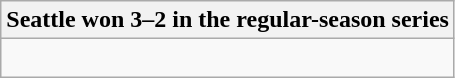<table class="wikitable collapsible collapsed">
<tr>
<th>Seattle won 3–2 in the regular-season series</th>
</tr>
<tr>
<td><br>



</td>
</tr>
</table>
